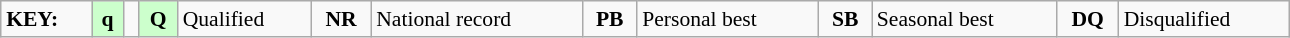<table class="wikitable" style="margin:0.5em auto; font-size:90%;position:relative;" width=68%>
<tr>
<td><strong>KEY:</strong></td>
<td bgcolor=ccffcc align=center><strong>q</strong></td>
<td></td>
<td bgcolor=ccffcc align=center><strong>Q</strong></td>
<td>Qualified</td>
<td align=center><strong>NR</strong></td>
<td>National record</td>
<td align=center><strong>PB</strong></td>
<td>Personal best</td>
<td align=center><strong>SB</strong></td>
<td>Seasonal best</td>
<td align=center><strong>DQ</strong></td>
<td>Disqualified</td>
</tr>
</table>
